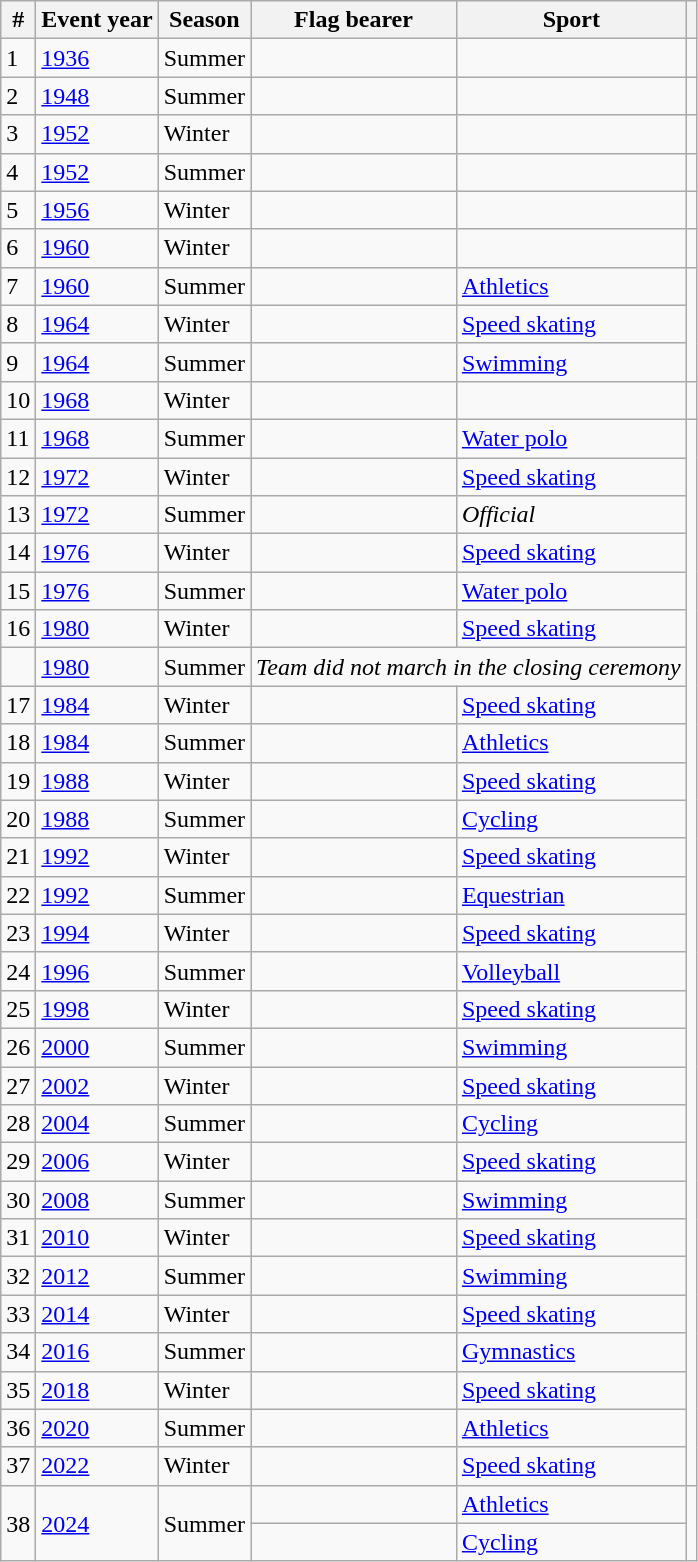<table class="wikitable sortable">
<tr>
<th>#</th>
<th>Event year</th>
<th>Season</th>
<th>Flag bearer</th>
<th>Sport</th>
<th></th>
</tr>
<tr>
<td>1</td>
<td><a href='#'>1936</a></td>
<td>Summer</td>
<td></td>
<td></td>
<td></td>
</tr>
<tr>
<td>2</td>
<td><a href='#'>1948</a></td>
<td>Summer</td>
<td></td>
<td></td>
<td></td>
</tr>
<tr>
<td>3</td>
<td><a href='#'>1952</a></td>
<td>Winter</td>
<td></td>
<td></td>
<td></td>
</tr>
<tr>
<td>4</td>
<td><a href='#'>1952</a></td>
<td>Summer</td>
<td></td>
<td></td>
<td></td>
</tr>
<tr>
<td>5</td>
<td><a href='#'>1956</a></td>
<td>Winter</td>
<td></td>
<td></td>
<td></td>
</tr>
<tr>
<td>6</td>
<td><a href='#'>1960</a></td>
<td>Winter</td>
<td></td>
<td></td>
<td></td>
</tr>
<tr>
<td>7</td>
<td><a href='#'>1960</a></td>
<td>Summer</td>
<td></td>
<td><a href='#'>Athletics</a></td>
<td rowspan=3></td>
</tr>
<tr>
<td>8</td>
<td><a href='#'>1964</a></td>
<td>Winter</td>
<td></td>
<td><a href='#'>Speed skating</a></td>
</tr>
<tr>
<td>9</td>
<td><a href='#'>1964</a></td>
<td>Summer</td>
<td></td>
<td><a href='#'>Swimming</a></td>
</tr>
<tr>
<td>10</td>
<td><a href='#'>1968</a></td>
<td>Winter</td>
<td></td>
<td></td>
<td></td>
</tr>
<tr>
<td>11</td>
<td><a href='#'>1968</a></td>
<td>Summer</td>
<td></td>
<td><a href='#'>Water polo</a></td>
<td rowspan=28></td>
</tr>
<tr>
<td>12</td>
<td><a href='#'>1972</a></td>
<td>Winter</td>
<td></td>
<td><a href='#'>Speed skating</a></td>
</tr>
<tr>
<td>13</td>
<td><a href='#'>1972</a></td>
<td>Summer</td>
<td></td>
<td><em>Official</em></td>
</tr>
<tr>
<td>14</td>
<td><a href='#'>1976</a></td>
<td>Winter</td>
<td></td>
<td><a href='#'>Speed skating</a></td>
</tr>
<tr>
<td>15</td>
<td><a href='#'>1976</a></td>
<td>Summer</td>
<td></td>
<td><a href='#'>Water polo</a></td>
</tr>
<tr>
<td>16</td>
<td><a href='#'>1980</a></td>
<td>Winter</td>
<td></td>
<td><a href='#'>Speed skating</a></td>
</tr>
<tr>
<td></td>
<td><a href='#'>1980</a></td>
<td>Summer</td>
<td colspan="2"><em>Team did not march in the closing ceremony</em></td>
</tr>
<tr>
<td>17</td>
<td><a href='#'>1984</a></td>
<td>Winter</td>
<td></td>
<td><a href='#'>Speed skating</a></td>
</tr>
<tr>
<td>18</td>
<td><a href='#'>1984</a></td>
<td>Summer</td>
<td></td>
<td><a href='#'>Athletics</a></td>
</tr>
<tr>
<td>19</td>
<td><a href='#'>1988</a></td>
<td>Winter</td>
<td></td>
<td><a href='#'>Speed skating</a></td>
</tr>
<tr>
<td>20</td>
<td><a href='#'>1988</a></td>
<td>Summer</td>
<td></td>
<td><a href='#'>Cycling</a></td>
</tr>
<tr>
<td>21</td>
<td><a href='#'>1992</a></td>
<td>Winter</td>
<td></td>
<td><a href='#'>Speed skating</a></td>
</tr>
<tr>
<td>22</td>
<td><a href='#'>1992</a></td>
<td>Summer</td>
<td></td>
<td><a href='#'>Equestrian</a></td>
</tr>
<tr>
<td>23</td>
<td><a href='#'>1994</a></td>
<td>Winter</td>
<td></td>
<td><a href='#'>Speed skating</a></td>
</tr>
<tr>
<td>24</td>
<td><a href='#'>1996</a></td>
<td>Summer</td>
<td></td>
<td><a href='#'>Volleyball</a></td>
</tr>
<tr>
<td>25</td>
<td><a href='#'>1998</a></td>
<td>Winter</td>
<td></td>
<td><a href='#'>Speed skating</a></td>
</tr>
<tr>
<td>26</td>
<td><a href='#'>2000</a></td>
<td>Summer</td>
<td></td>
<td><a href='#'>Swimming</a></td>
</tr>
<tr>
<td>27</td>
<td><a href='#'>2002</a></td>
<td>Winter</td>
<td></td>
<td><a href='#'>Speed skating</a></td>
</tr>
<tr>
<td>28</td>
<td><a href='#'>2004</a></td>
<td>Summer</td>
<td></td>
<td><a href='#'>Cycling</a></td>
</tr>
<tr>
<td>29</td>
<td><a href='#'>2006</a></td>
<td>Winter</td>
<td></td>
<td><a href='#'>Speed skating</a></td>
</tr>
<tr>
<td>30</td>
<td><a href='#'>2008</a></td>
<td>Summer</td>
<td></td>
<td><a href='#'>Swimming</a></td>
</tr>
<tr>
<td>31</td>
<td><a href='#'>2010</a></td>
<td>Winter</td>
<td></td>
<td><a href='#'>Speed skating</a></td>
</tr>
<tr>
<td>32</td>
<td><a href='#'>2012</a></td>
<td>Summer</td>
<td></td>
<td><a href='#'>Swimming</a></td>
</tr>
<tr>
<td>33</td>
<td><a href='#'>2014</a></td>
<td>Winter</td>
<td></td>
<td><a href='#'>Speed skating</a></td>
</tr>
<tr>
<td>34</td>
<td><a href='#'>2016</a></td>
<td>Summer</td>
<td></td>
<td><a href='#'>Gymnastics</a></td>
</tr>
<tr>
<td>35</td>
<td><a href='#'>2018</a></td>
<td>Winter</td>
<td></td>
<td><a href='#'>Speed skating</a></td>
</tr>
<tr>
<td>36</td>
<td><a href='#'>2020</a></td>
<td>Summer</td>
<td></td>
<td><a href='#'>Athletics</a></td>
</tr>
<tr>
<td>37</td>
<td><a href='#'>2022</a></td>
<td>Winter</td>
<td></td>
<td><a href='#'>Speed skating</a></td>
</tr>
<tr>
<td rowspan=2>38</td>
<td rowspan=2><a href='#'>2024</a></td>
<td rowspan=2>Summer</td>
<td></td>
<td><a href='#'>Athletics</a></td>
<td rowspan=2></td>
</tr>
<tr>
<td></td>
<td><a href='#'>Cycling</a></td>
</tr>
</table>
